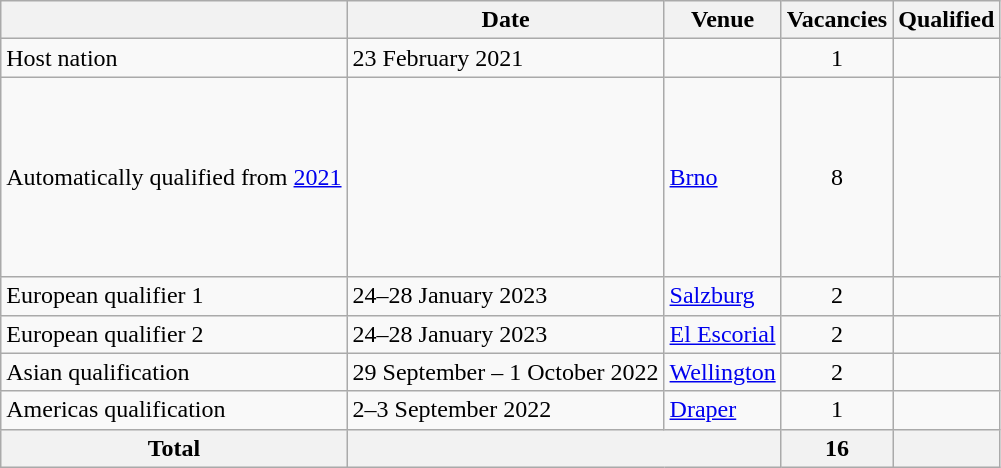<table class="wikitable">
<tr>
<th></th>
<th>Date</th>
<th>Venue</th>
<th>Vacancies</th>
<th>Qualified</th>
</tr>
<tr>
<td>Host nation</td>
<td>23 February 2021</td>
<td></td>
<td align="center">1</td>
<td></td>
</tr>
<tr>
<td>Automatically qualified from <a href='#'>2021</a></td>
<td></td>
<td> <a href='#'>Brno</a></td>
<td align=center>8</td>
<td><br><br><br><br><br><br><br></td>
</tr>
<tr>
<td>European qualifier 1</td>
<td>24–28 January 2023</td>
<td> <a href='#'>Salzburg</a></td>
<td align=center>2</td>
<td><br></td>
</tr>
<tr>
<td>European qualifier 2</td>
<td>24–28 January 2023</td>
<td> <a href='#'>El Escorial</a></td>
<td align=center>2</td>
<td><br></td>
</tr>
<tr>
<td>Asian qualification</td>
<td>29 September – 1 October 2022</td>
<td> <a href='#'>Wellington</a></td>
<td align=center>2</td>
<td><br></td>
</tr>
<tr>
<td>Americas qualification</td>
<td>2–3 September 2022</td>
<td> <a href='#'>Draper</a></td>
<td align=center>1</td>
<td></td>
</tr>
<tr>
<th>Total</th>
<th colspan=2></th>
<th>16</th>
<th></th>
</tr>
</table>
